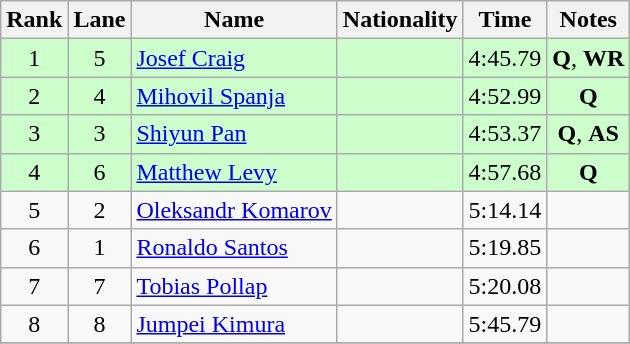<table class="wikitable">
<tr>
<th>Rank</th>
<th>Lane</th>
<th>Name</th>
<th>Nationality</th>
<th>Time</th>
<th>Notes</th>
</tr>
<tr bgcolor=ccffcc>
<td align=center>1</td>
<td align=center>5</td>
<td><a href='#'>Josef Craig</a></td>
<td></td>
<td align=center>4:45.79</td>
<td align=center><strong>Q</strong>, <strong>WR</strong></td>
</tr>
<tr bgcolor=ccffcc>
<td align=center>2</td>
<td align=center>4</td>
<td><a href='#'>Mihovil Spanja</a></td>
<td></td>
<td align=center>4:52.99</td>
<td align=center><strong>Q</strong></td>
</tr>
<tr bgcolor=ccffcc>
<td align=center>3</td>
<td align=center>3</td>
<td><a href='#'>Shiyun Pan</a></td>
<td></td>
<td align=center>4:53.37</td>
<td align=center><strong>Q</strong>, <strong>AS</strong></td>
</tr>
<tr bgcolor=ccffcc>
<td align=center>4</td>
<td align=center>6</td>
<td><a href='#'>Matthew Levy</a></td>
<td></td>
<td align=center>4:57.68</td>
<td align=center><strong>Q</strong></td>
</tr>
<tr>
<td align=center>5</td>
<td align=center>2</td>
<td><a href='#'>Oleksandr Komarov</a></td>
<td></td>
<td align=center>5:14.14</td>
<td align=center></td>
</tr>
<tr>
<td align=center>6</td>
<td align=center>1</td>
<td><a href='#'>Ronaldo Santos</a></td>
<td></td>
<td align=center>5:19.85</td>
<td align=center></td>
</tr>
<tr>
<td align=center>7</td>
<td align=center>7</td>
<td><a href='#'>Tobias Pollap</a></td>
<td></td>
<td align=center>5:20.08</td>
<td align=center></td>
</tr>
<tr>
<td align=center>8</td>
<td align=center>8</td>
<td><a href='#'>Jumpei Kimura</a></td>
<td></td>
<td align=center>5:45.79</td>
<td align=center></td>
</tr>
<tr>
</tr>
</table>
